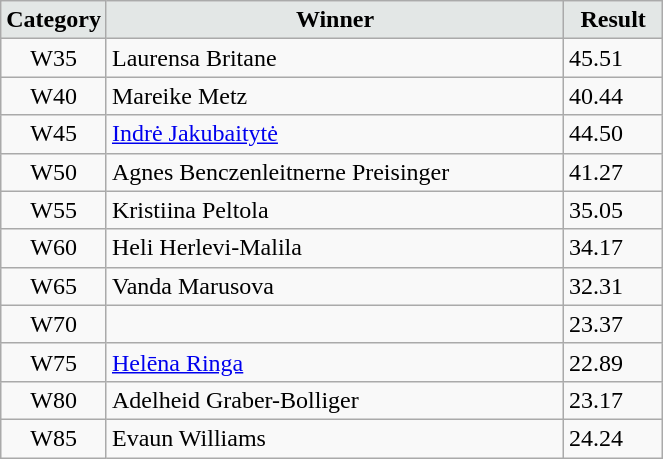<table class="wikitable" width=35%>
<tr>
<td width=15% align="center" bgcolor=#E3E7E6><strong>Category</strong></td>
<td align="center" bgcolor=#E3E7E6> <strong>Winner</strong></td>
<td width=15% align="center" bgcolor=#E3E7E6><strong>Result</strong></td>
</tr>
<tr>
<td align="center">W35</td>
<td> Laurensa Britane</td>
<td>45.51</td>
</tr>
<tr>
<td align="center">W40</td>
<td> Mareike Metz</td>
<td>40.44</td>
</tr>
<tr>
<td align="center">W45</td>
<td> <a href='#'>Indrė Jakubaitytė</a></td>
<td>44.50</td>
</tr>
<tr>
<td align="center">W50</td>
<td> Agnes Benczenleitnerne Preisinger</td>
<td>41.27</td>
</tr>
<tr>
<td align="center">W55</td>
<td> Kristiina Peltola</td>
<td>35.05</td>
</tr>
<tr>
<td align="center">W60</td>
<td> Heli Herlevi-Malila</td>
<td>34.17</td>
</tr>
<tr>
<td align="center">W65</td>
<td> Vanda Marusova</td>
<td>32.31</td>
</tr>
<tr>
<td align="center">W70</td>
<td> </td>
<td>23.37</td>
</tr>
<tr>
<td align="center">W75</td>
<td> <a href='#'>Helēna Ringa</a></td>
<td>22.89</td>
</tr>
<tr>
<td align="center">W80</td>
<td> Adelheid Graber-Bolliger</td>
<td>23.17</td>
</tr>
<tr>
<td align="center">W85</td>
<td> Evaun Williams</td>
<td>24.24</td>
</tr>
</table>
